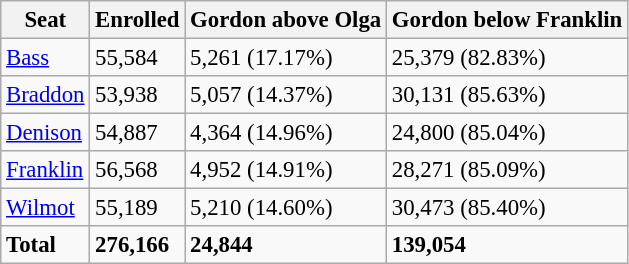<table class="wikitable" style="font-size:95%;">
<tr>
<th>Seat</th>
<th>Enrolled</th>
<th>Gordon above Olga</th>
<th>Gordon below Franklin</th>
</tr>
<tr>
<td><a href='#'>Bass</a></td>
<td>55,584</td>
<td>5,261 (17.17%)</td>
<td>25,379 (82.83%)</td>
</tr>
<tr>
<td><a href='#'>Braddon</a></td>
<td>53,938</td>
<td>5,057 (14.37%)</td>
<td>30,131 (85.63%)</td>
</tr>
<tr>
<td><a href='#'>Denison</a></td>
<td>54,887</td>
<td>4,364 (14.96%)</td>
<td>24,800 (85.04%)</td>
</tr>
<tr>
<td><a href='#'>Franklin</a></td>
<td>56,568</td>
<td>4,952 (14.91%)</td>
<td>28,271 (85.09%)</td>
</tr>
<tr>
<td><a href='#'>Wilmot</a></td>
<td>55,189</td>
<td>5,210 (14.60%)</td>
<td>30,473 (85.40%)</td>
</tr>
<tr>
<td><strong>Total</strong></td>
<td><strong>276,166</strong></td>
<td><strong>24,844</strong></td>
<td><strong>139,054</strong></td>
</tr>
</table>
